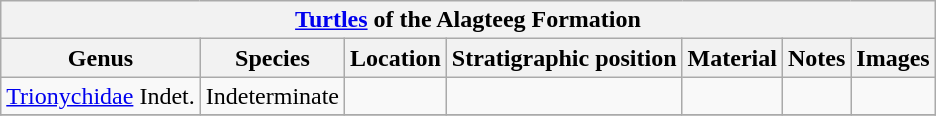<table class="wikitable" align="center">
<tr>
<th colspan="7" align="center"><a href='#'>Turtles</a> of the Alagteeg Formation</th>
</tr>
<tr>
<th>Genus</th>
<th>Species</th>
<th>Location</th>
<th>Stratigraphic position</th>
<th>Material</th>
<th>Notes</th>
<th>Images</th>
</tr>
<tr>
<td><a href='#'>Trionychidae</a> Indet.</td>
<td>Indeterminate</td>
<td></td>
<td></td>
<td></td>
<td></td>
<td></td>
</tr>
<tr>
</tr>
</table>
